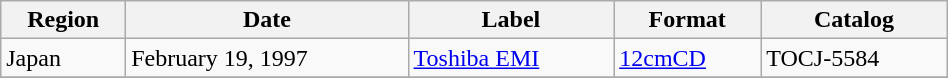<table class="wikitable" style="margin:0 font-size:small; width:50%">
<tr>
<th>Region</th>
<th>Date</th>
<th>Label</th>
<th>Format</th>
<th>Catalog</th>
</tr>
<tr>
<td>Japan</td>
<td>February 19, 1997</td>
<td><a href='#'>Toshiba EMI</a></td>
<td><a href='#'>12cmCD</a></td>
<td>TOCJ-5584</td>
</tr>
<tr>
</tr>
</table>
